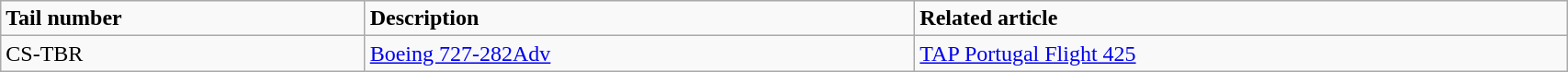<table class="wikitable" width="90%">
<tr>
<td><strong>Tail number</strong></td>
<td><strong>Description</strong></td>
<td><strong>Related article</strong></td>
</tr>
<tr>
<td>CS-TBR</td>
<td><a href='#'>Boeing 727-282Adv</a></td>
<td><a href='#'>TAP Portugal Flight 425</a></td>
</tr>
</table>
